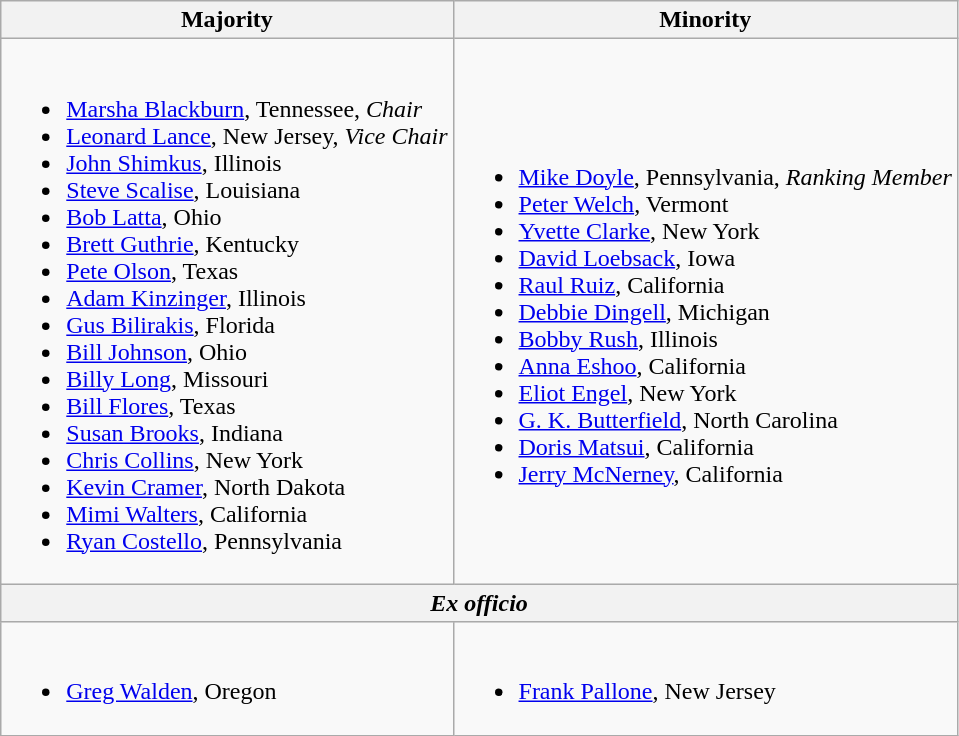<table class=wikitable>
<tr>
<th>Majority</th>
<th>Minority</th>
</tr>
<tr>
<td><br><ul><li><a href='#'>Marsha Blackburn</a>, Tennessee, <em>Chair</em></li><li><a href='#'>Leonard Lance</a>, New Jersey, <em>Vice Chair</em></li><li><a href='#'>John Shimkus</a>, Illinois</li><li><a href='#'>Steve Scalise</a>, Louisiana</li><li><a href='#'>Bob Latta</a>, Ohio</li><li><a href='#'>Brett Guthrie</a>, Kentucky</li><li><a href='#'>Pete Olson</a>, Texas</li><li><a href='#'>Adam Kinzinger</a>, Illinois</li><li><a href='#'>Gus Bilirakis</a>, Florida</li><li><a href='#'>Bill Johnson</a>, Ohio</li><li><a href='#'>Billy Long</a>, Missouri</li><li><a href='#'>Bill Flores</a>, Texas</li><li><a href='#'>Susan Brooks</a>, Indiana</li><li><a href='#'>Chris Collins</a>, New York</li><li><a href='#'>Kevin Cramer</a>, North Dakota</li><li><a href='#'>Mimi Walters</a>, California</li><li><a href='#'>Ryan Costello</a>, Pennsylvania</li></ul></td>
<td><br><ul><li><a href='#'>Mike Doyle</a>, Pennsylvania, <em>Ranking Member</em></li><li><a href='#'>Peter Welch</a>, Vermont</li><li><a href='#'>Yvette Clarke</a>, New York</li><li><a href='#'>David Loebsack</a>, Iowa</li><li><a href='#'>Raul Ruiz</a>, California</li><li><a href='#'>Debbie Dingell</a>, Michigan</li><li><a href='#'>Bobby Rush</a>, Illinois</li><li><a href='#'>Anna Eshoo</a>, California</li><li><a href='#'>Eliot Engel</a>, New York</li><li><a href='#'>G. K. Butterfield</a>, North Carolina</li><li><a href='#'>Doris Matsui</a>, California</li><li><a href='#'>Jerry McNerney</a>, California</li></ul></td>
</tr>
<tr>
<th colspan=2><em>Ex officio</em></th>
</tr>
<tr>
<td><br><ul><li><a href='#'>Greg Walden</a>, Oregon</li></ul></td>
<td><br><ul><li><a href='#'>Frank Pallone</a>, New Jersey</li></ul></td>
</tr>
</table>
